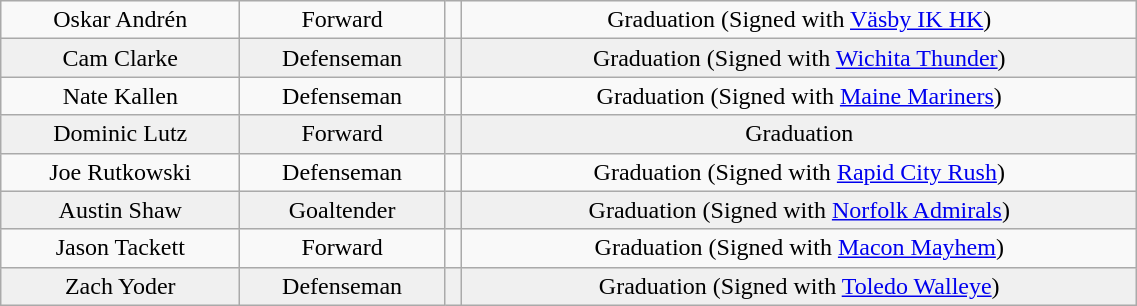<table class="wikitable" width="60%">
<tr align="center" bgcolor="">
<td>Oskar Andrén</td>
<td>Forward</td>
<td></td>
<td>Graduation (Signed with <a href='#'>Väsby IK HK</a>)</td>
</tr>
<tr align="center" bgcolor="f0f0f0">
<td>Cam Clarke</td>
<td>Defenseman</td>
<td></td>
<td>Graduation (Signed with <a href='#'>Wichita Thunder</a>)</td>
</tr>
<tr align="center" bgcolor="">
<td>Nate Kallen</td>
<td>Defenseman</td>
<td></td>
<td>Graduation (Signed with <a href='#'>Maine Mariners</a>)</td>
</tr>
<tr align="center" bgcolor="f0f0f0">
<td>Dominic Lutz</td>
<td>Forward</td>
<td></td>
<td>Graduation</td>
</tr>
<tr align="center" bgcolor="">
<td>Joe Rutkowski</td>
<td>Defenseman</td>
<td></td>
<td>Graduation (Signed with <a href='#'>Rapid City Rush</a>)</td>
</tr>
<tr align="center" bgcolor="f0f0f0">
<td>Austin Shaw</td>
<td>Goaltender</td>
<td></td>
<td>Graduation (Signed with <a href='#'>Norfolk Admirals</a>)</td>
</tr>
<tr align="center" bgcolor="">
<td>Jason Tackett</td>
<td>Forward</td>
<td></td>
<td>Graduation (Signed with <a href='#'>Macon Mayhem</a>)</td>
</tr>
<tr align="center" bgcolor="f0f0f0">
<td>Zach Yoder</td>
<td>Defenseman</td>
<td></td>
<td>Graduation (Signed with <a href='#'>Toledo Walleye</a>)</td>
</tr>
</table>
